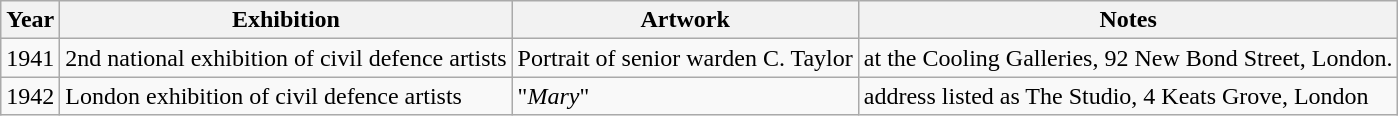<table class="wikitable">
<tr>
<th>Year</th>
<th>Exhibition</th>
<th>Artwork</th>
<th>Notes</th>
</tr>
<tr>
<td>1941</td>
<td>2nd national exhibition of civil defence artists</td>
<td>Portrait of senior warden C. Taylor</td>
<td>at the Cooling Galleries, 92 New Bond Street, London.</td>
</tr>
<tr>
<td>1942</td>
<td>London exhibition of civil defence artists</td>
<td>"<em>Mary</em>"</td>
<td>address listed as The Studio, 4 Keats Grove, London</td>
</tr>
</table>
